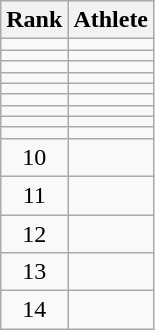<table class="wikitable sortable" style="text-align:center">
<tr>
<th>Rank</th>
<th>Athlete</th>
</tr>
<tr>
<td></td>
<td align=left></td>
</tr>
<tr>
<td></td>
<td align=left></td>
</tr>
<tr>
<td></td>
<td align=left></td>
</tr>
<tr>
<td></td>
<td align=left></td>
</tr>
<tr>
<td></td>
<td align=left></td>
</tr>
<tr>
<td></td>
<td align=left></td>
</tr>
<tr>
<td></td>
<td align=left></td>
</tr>
<tr>
<td></td>
<td align=left></td>
</tr>
<tr>
<td></td>
<td align=left></td>
</tr>
<tr>
<td>10</td>
<td align=left></td>
</tr>
<tr>
<td>11</td>
<td align=left></td>
</tr>
<tr>
<td>12</td>
<td align=left></td>
</tr>
<tr>
<td>13</td>
<td align=left></td>
</tr>
<tr>
<td>14</td>
<td align=left></td>
</tr>
</table>
